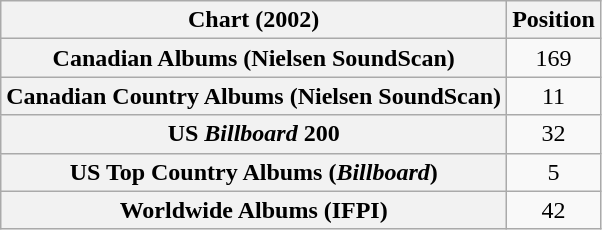<table class="wikitable sortable plainrowheaders" style="text-align:center">
<tr>
<th scope="col">Chart (2002)</th>
<th scope="col">Position</th>
</tr>
<tr>
<th scope="row">Canadian Albums (Nielsen SoundScan)</th>
<td>169</td>
</tr>
<tr>
<th scope="row">Canadian Country Albums (Nielsen SoundScan)</th>
<td>11</td>
</tr>
<tr>
<th scope="row">US <em>Billboard</em> 200</th>
<td>32</td>
</tr>
<tr>
<th scope="row">US Top Country Albums (<em>Billboard</em>)</th>
<td>5</td>
</tr>
<tr>
<th scope="row">Worldwide Albums (IFPI)</th>
<td>42</td>
</tr>
</table>
